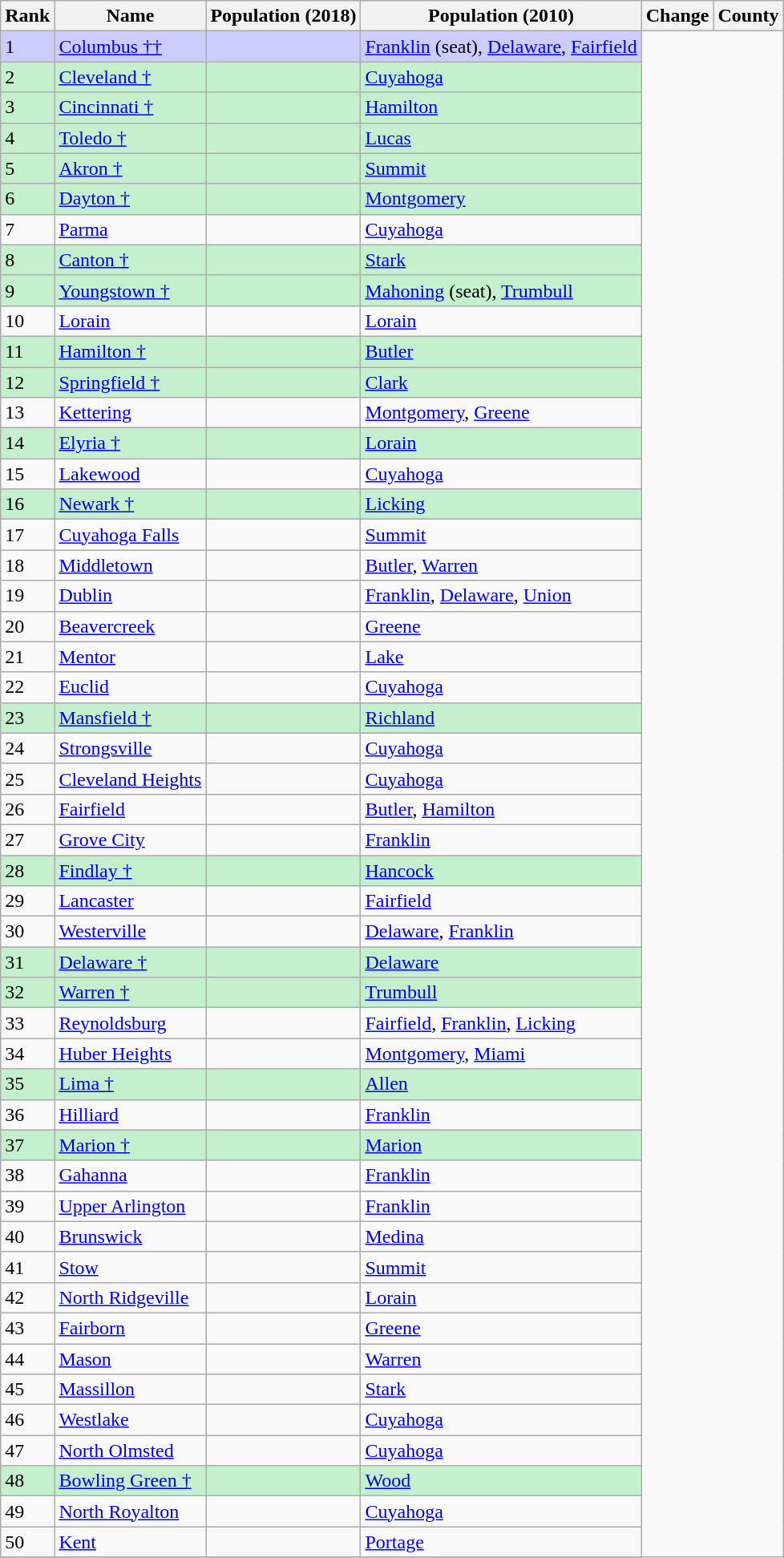<table class="wikitable sortable">
<tr>
<th>Rank</th>
<th>Name</th>
<th>Population (2018)</th>
<th>Population (2010)</th>
<th>Change</th>
<th>County</th>
</tr>
<tr style="background:#ccf">
<td>1</td>
<td><a href='#'>Columbus ††</a></td>
<td></td>
<td><a href='#'>Franklin</a> (seat), <a href='#'>Delaware</a>, <a href='#'>Fairfield</a></td>
</tr>
<tr style="background:#c5f0cd;">
<td>2</td>
<td><a href='#'>Cleveland †</a></td>
<td></td>
<td><a href='#'>Cuyahoga</a></td>
</tr>
<tr style="background:#c5f0cd;">
<td>3</td>
<td><a href='#'>Cincinnati †</a></td>
<td></td>
<td><a href='#'>Hamilton</a></td>
</tr>
<tr style="background:#c5f0cd;">
<td>4</td>
<td><a href='#'>Toledo †</a></td>
<td></td>
<td><a href='#'>Lucas</a></td>
</tr>
<tr style="background:#c5f0cd;">
<td>5</td>
<td><a href='#'>Akron †</a></td>
<td></td>
<td><a href='#'>Summit</a></td>
</tr>
<tr style="background:#c5f0cd;">
<td>6</td>
<td><a href='#'>Dayton †</a></td>
<td></td>
<td><a href='#'>Montgomery</a></td>
</tr>
<tr>
<td>7</td>
<td><a href='#'>Parma</a></td>
<td></td>
<td><a href='#'>Cuyahoga</a></td>
</tr>
<tr style="background:#c5f0cd;">
<td>8</td>
<td><a href='#'>Canton †</a></td>
<td></td>
<td><a href='#'>Stark</a></td>
</tr>
<tr style="background:#c5f0cd;">
<td>9</td>
<td><a href='#'>Youngstown †</a></td>
<td></td>
<td><a href='#'>Mahoning</a> (seat), <a href='#'>Trumbull</a></td>
</tr>
<tr>
<td>10</td>
<td><a href='#'>Lorain</a></td>
<td></td>
<td><a href='#'>Lorain</a></td>
</tr>
<tr style="background:#c5f0cd;">
<td>11</td>
<td><a href='#'>Hamilton †</a></td>
<td></td>
<td><a href='#'>Butler</a></td>
</tr>
<tr style="background:#c5f0cd;">
<td>12</td>
<td><a href='#'>Springfield †</a></td>
<td></td>
<td><a href='#'>Clark</a></td>
</tr>
<tr>
<td>13</td>
<td><a href='#'>Kettering</a></td>
<td></td>
<td><a href='#'>Montgomery</a>, <a href='#'>Greene</a></td>
</tr>
<tr style="background:#c5f0cd;">
<td>14</td>
<td><a href='#'>Elyria †</a></td>
<td></td>
<td><a href='#'>Lorain</a></td>
</tr>
<tr>
<td>15</td>
<td><a href='#'>Lakewood</a></td>
<td></td>
<td><a href='#'>Cuyahoga</a></td>
</tr>
<tr style="background:#c5f0cd;">
<td>16</td>
<td><a href='#'>Newark †</a></td>
<td></td>
<td><a href='#'>Licking</a></td>
</tr>
<tr>
<td>17</td>
<td><a href='#'>Cuyahoga Falls</a></td>
<td></td>
<td><a href='#'>Summit</a></td>
</tr>
<tr>
<td>18</td>
<td><a href='#'>Middletown</a></td>
<td></td>
<td><a href='#'>Butler</a>, <a href='#'>Warren</a></td>
</tr>
<tr>
<td>19</td>
<td><a href='#'>Dublin</a></td>
<td></td>
<td><a href='#'>Franklin</a>, <a href='#'>Delaware</a>, <a href='#'>Union</a></td>
</tr>
<tr>
<td>20</td>
<td><a href='#'>Beavercreek</a></td>
<td></td>
<td><a href='#'>Greene</a></td>
</tr>
<tr>
<td>21</td>
<td><a href='#'>Mentor</a></td>
<td></td>
<td><a href='#'>Lake</a></td>
</tr>
<tr>
<td>22</td>
<td><a href='#'>Euclid</a></td>
<td></td>
<td><a href='#'>Cuyahoga</a></td>
</tr>
<tr style="background:#c5f0cd;">
<td>23</td>
<td><a href='#'>Mansfield †</a></td>
<td></td>
<td><a href='#'>Richland</a></td>
</tr>
<tr>
<td>24</td>
<td><a href='#'>Strongsville</a></td>
<td></td>
<td><a href='#'>Cuyahoga</a></td>
</tr>
<tr>
<td>25</td>
<td><a href='#'>Cleveland Heights</a></td>
<td></td>
<td><a href='#'>Cuyahoga</a></td>
</tr>
<tr>
<td>26</td>
<td><a href='#'>Fairfield</a></td>
<td></td>
<td><a href='#'>Butler</a>, <a href='#'>Hamilton</a></td>
</tr>
<tr>
<td>27</td>
<td><a href='#'>Grove City</a></td>
<td></td>
<td><a href='#'>Franklin</a></td>
</tr>
<tr style="background:#c5f0cd;">
<td>28</td>
<td><a href='#'>Findlay †</a></td>
<td></td>
<td><a href='#'>Hancock</a></td>
</tr>
<tr>
<td>29</td>
<td><a href='#'>Lancaster</a></td>
<td></td>
<td><a href='#'>Fairfield</a></td>
</tr>
<tr>
<td>30</td>
<td><a href='#'>Westerville</a></td>
<td></td>
<td><a href='#'>Delaware</a>, <a href='#'>Franklin</a></td>
</tr>
<tr style="background:#c5f0cd;">
<td>31</td>
<td><a href='#'>Delaware †</a></td>
<td></td>
<td><a href='#'>Delaware</a></td>
</tr>
<tr style="background:#c5f0cd;">
<td>32</td>
<td><a href='#'>Warren †</a></td>
<td></td>
<td><a href='#'>Trumbull</a></td>
</tr>
<tr>
<td>33</td>
<td><a href='#'>Reynoldsburg</a></td>
<td></td>
<td><a href='#'>Fairfield</a>, <a href='#'>Franklin</a>, <a href='#'>Licking</a></td>
</tr>
<tr>
<td>34</td>
<td><a href='#'>Huber Heights</a></td>
<td></td>
<td><a href='#'>Montgomery</a>, <a href='#'>Miami</a></td>
</tr>
<tr style="background:#c5f0cd;">
<td>35</td>
<td><a href='#'>Lima †</a></td>
<td></td>
<td><a href='#'>Allen</a></td>
</tr>
<tr>
<td>36</td>
<td><a href='#'>Hilliard</a></td>
<td></td>
<td><a href='#'>Franklin</a></td>
</tr>
<tr style="background:#c5f0cd;">
<td>37</td>
<td><a href='#'>Marion †</a></td>
<td></td>
<td><a href='#'>Marion</a></td>
</tr>
<tr>
<td>38</td>
<td><a href='#'>Gahanna</a></td>
<td></td>
<td><a href='#'>Franklin</a></td>
</tr>
<tr>
<td>39</td>
<td><a href='#'>Upper Arlington</a></td>
<td></td>
<td><a href='#'>Franklin</a></td>
</tr>
<tr>
<td>40</td>
<td><a href='#'>Brunswick</a></td>
<td></td>
<td><a href='#'>Medina</a></td>
</tr>
<tr>
<td>41</td>
<td><a href='#'>Stow</a></td>
<td></td>
<td><a href='#'>Summit</a></td>
</tr>
<tr>
<td>42</td>
<td><a href='#'>North Ridgeville</a></td>
<td></td>
<td><a href='#'>Lorain</a></td>
</tr>
<tr>
<td>43</td>
<td><a href='#'>Fairborn</a></td>
<td></td>
<td><a href='#'>Greene</a></td>
</tr>
<tr>
<td>44</td>
<td><a href='#'>Mason</a></td>
<td></td>
<td><a href='#'>Warren</a></td>
</tr>
<tr>
<td>45</td>
<td><a href='#'>Massillon</a></td>
<td></td>
<td><a href='#'>Stark</a></td>
</tr>
<tr>
<td>46</td>
<td><a href='#'>Westlake</a></td>
<td></td>
<td><a href='#'>Cuyahoga</a></td>
</tr>
<tr>
<td>47</td>
<td><a href='#'>North Olmsted</a></td>
<td></td>
<td><a href='#'>Cuyahoga</a></td>
</tr>
<tr style="background:#c5f0cd;">
<td>48</td>
<td><a href='#'>Bowling Green †</a></td>
<td></td>
<td><a href='#'>Wood</a></td>
</tr>
<tr>
<td>49</td>
<td><a href='#'>North Royalton</a></td>
<td></td>
<td><a href='#'>Cuyahoga</a></td>
</tr>
<tr>
<td>50</td>
<td><a href='#'>Kent</a></td>
<td></td>
<td><a href='#'>Portage</a></td>
</tr>
<tr>
</tr>
</table>
